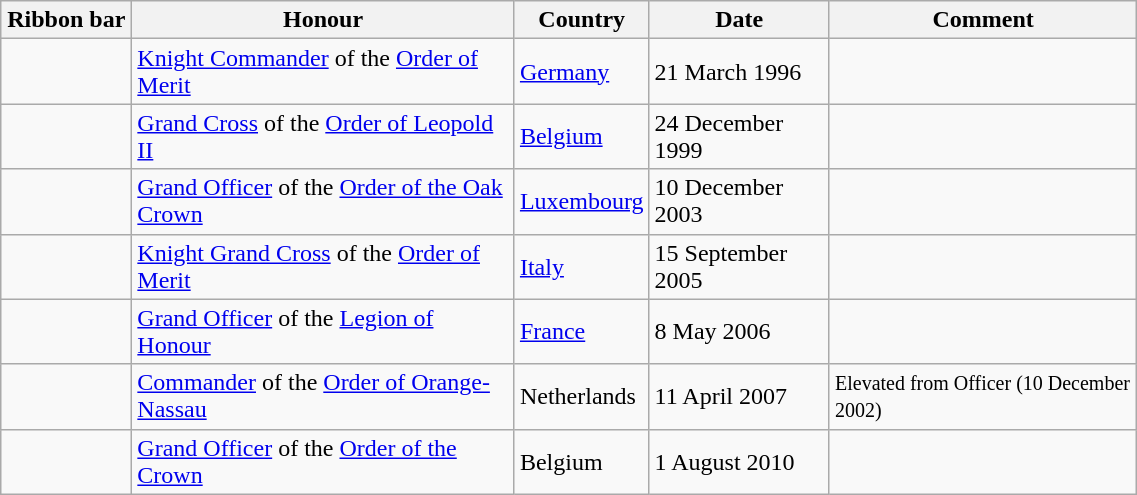<table class="wikitable" style="width:60%;">
<tr>
<th style="width:80px;">Ribbon bar</th>
<th>Honour</th>
<th>Country</th>
<th>Date</th>
<th>Comment</th>
</tr>
<tr>
<td></td>
<td><a href='#'>Knight Commander</a> of the <a href='#'>Order of Merit</a></td>
<td><a href='#'>Germany</a></td>
<td>21 March 1996</td>
<td></td>
</tr>
<tr>
<td></td>
<td><a href='#'>Grand Cross</a> of the <a href='#'>Order of Leopold II</a></td>
<td><a href='#'>Belgium</a></td>
<td>24 December 1999</td>
<td></td>
</tr>
<tr>
<td></td>
<td><a href='#'>Grand Officer</a> of the <a href='#'>Order of the Oak Crown</a></td>
<td><a href='#'>Luxembourg</a></td>
<td>10 December 2003</td>
<td></td>
</tr>
<tr>
<td></td>
<td><a href='#'>Knight Grand Cross</a> of the <a href='#'>Order of Merit</a></td>
<td><a href='#'>Italy</a></td>
<td>15 September 2005</td>
<td></td>
</tr>
<tr>
<td></td>
<td><a href='#'>Grand Officer</a> of the <a href='#'>Legion of Honour</a></td>
<td><a href='#'>France</a></td>
<td>8 May 2006</td>
<td></td>
</tr>
<tr>
<td></td>
<td><a href='#'>Commander</a> of the <a href='#'>Order of Orange-Nassau</a></td>
<td>Netherlands</td>
<td>11 April 2007</td>
<td><small>Elevated from Officer (10 December 2002)</small></td>
</tr>
<tr>
<td></td>
<td><a href='#'>Grand Officer</a> of the <a href='#'>Order of the Crown</a></td>
<td>Belgium</td>
<td>1 August 2010</td>
<td></td>
</tr>
</table>
